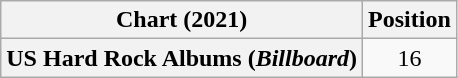<table class="wikitable sortable plainrowheaders">
<tr>
<th scope="col">Chart (2021)</th>
<th scope="col">Position</th>
</tr>
<tr>
<th scope="row">US Hard Rock Albums (<em>Billboard</em>)</th>
<td align="center">16</td>
</tr>
</table>
